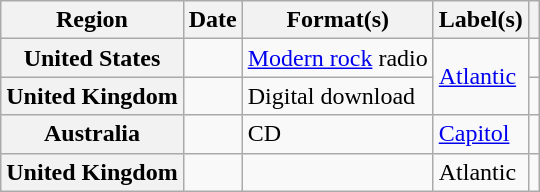<table class="wikitable plainrowheaders">
<tr>
<th scope="col">Region</th>
<th scope="col">Date</th>
<th scope="col">Format(s)</th>
<th scope="col">Label(s)</th>
<th scope="col"></th>
</tr>
<tr>
<th scope="row">United States</th>
<td></td>
<td><a href='#'>Modern rock</a> radio</td>
<td rowspan="2"><a href='#'>Atlantic</a></td>
<td align="center"></td>
</tr>
<tr>
<th scope="row">United Kingdom</th>
<td></td>
<td>Digital download</td>
<td align="center"></td>
</tr>
<tr>
<th scope="row">Australia</th>
<td></td>
<td>CD</td>
<td><a href='#'>Capitol</a></td>
<td align="center"></td>
</tr>
<tr>
<th scope="row">United Kingdom</th>
<td></td>
<td></td>
<td>Atlantic</td>
<td align="center"></td>
</tr>
</table>
